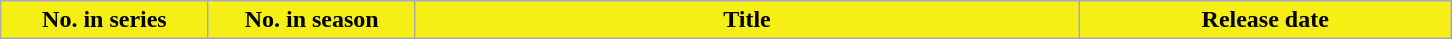<table class="wikitable plainrowheaders mw-collapsible mw-collapsed">
<tr>
<th style="background:#F6EF15; color: black; width:10%;">No. in series</th>
<th style="background:#F6EF15; color: black; width:10%;">No. in season</th>
<th style="background:#F6EF15; color: black; width:32%;">Title</th>
<th style="background:#F6EF15; color: black; width:18%;">Release date<br>






</th>
</tr>
</table>
